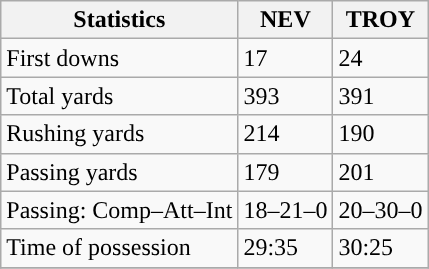<table class="wikitable" style="float: left;">
<tr>
<th>Statistics</th>
<th>NEV</th>
<th>TROY</th>
</tr>
<tr>
<td>First downs</td>
<td>17</td>
<td>24</td>
</tr>
<tr>
<td>Total yards</td>
<td>393</td>
<td>391</td>
</tr>
<tr>
<td>Rushing yards</td>
<td>214</td>
<td>190</td>
</tr>
<tr>
<td>Passing yards</td>
<td>179</td>
<td>201</td>
</tr>
<tr>
<td>Passing: Comp–Att–Int</td>
<td>18–21–0</td>
<td>20–30–0</td>
</tr>
<tr>
<td>Time of possession</td>
<td>29:35</td>
<td>30:25</td>
</tr>
<tr>
</tr>
</table>
